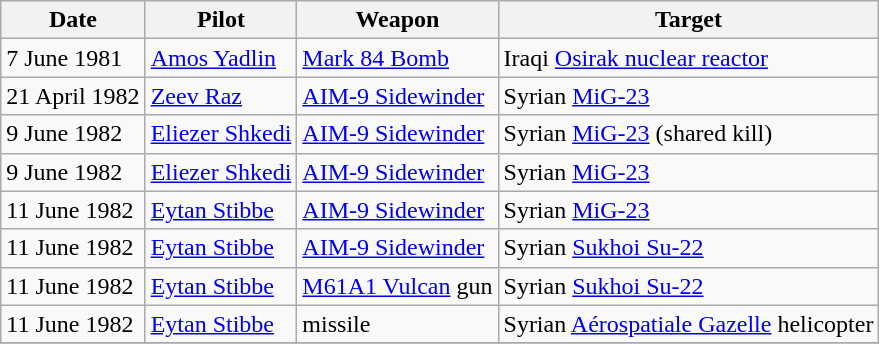<table class="wikitable">
<tr>
<th>Date</th>
<th>Pilot</th>
<th>Weapon</th>
<th>Target</th>
</tr>
<tr>
<td>7 June 1981</td>
<td><a href='#'>Amos Yadlin</a></td>
<td><a href='#'>Mark 84 Bomb</a></td>
<td>Iraqi <a href='#'>Osirak nuclear reactor</a></td>
</tr>
<tr>
<td>21 April 1982</td>
<td><a href='#'>Zeev Raz</a></td>
<td><a href='#'>AIM-9 Sidewinder</a></td>
<td>Syrian <a href='#'>MiG-23</a></td>
</tr>
<tr>
<td>9 June 1982</td>
<td><a href='#'>Eliezer Shkedi</a></td>
<td><a href='#'>AIM-9 Sidewinder</a></td>
<td>Syrian <a href='#'>MiG-23</a> (shared kill)</td>
</tr>
<tr>
<td>9 June 1982</td>
<td><a href='#'>Eliezer Shkedi</a></td>
<td><a href='#'>AIM-9 Sidewinder</a></td>
<td>Syrian <a href='#'>MiG-23</a></td>
</tr>
<tr>
<td>11 June 1982</td>
<td><a href='#'>Eytan Stibbe</a></td>
<td><a href='#'>AIM-9 Sidewinder</a></td>
<td>Syrian <a href='#'>MiG-23</a></td>
</tr>
<tr>
<td>11 June 1982</td>
<td><a href='#'>Eytan Stibbe</a></td>
<td><a href='#'>AIM-9 Sidewinder</a></td>
<td>Syrian <a href='#'>Sukhoi Su-22</a></td>
</tr>
<tr>
<td>11 June 1982</td>
<td><a href='#'>Eytan Stibbe</a></td>
<td><a href='#'>M61A1 Vulcan</a> gun</td>
<td>Syrian <a href='#'>Sukhoi Su-22</a></td>
</tr>
<tr>
<td>11 June 1982</td>
<td><a href='#'>Eytan Stibbe</a></td>
<td>missile</td>
<td>Syrian <a href='#'>Aérospatiale Gazelle</a> helicopter</td>
</tr>
<tr>
</tr>
</table>
